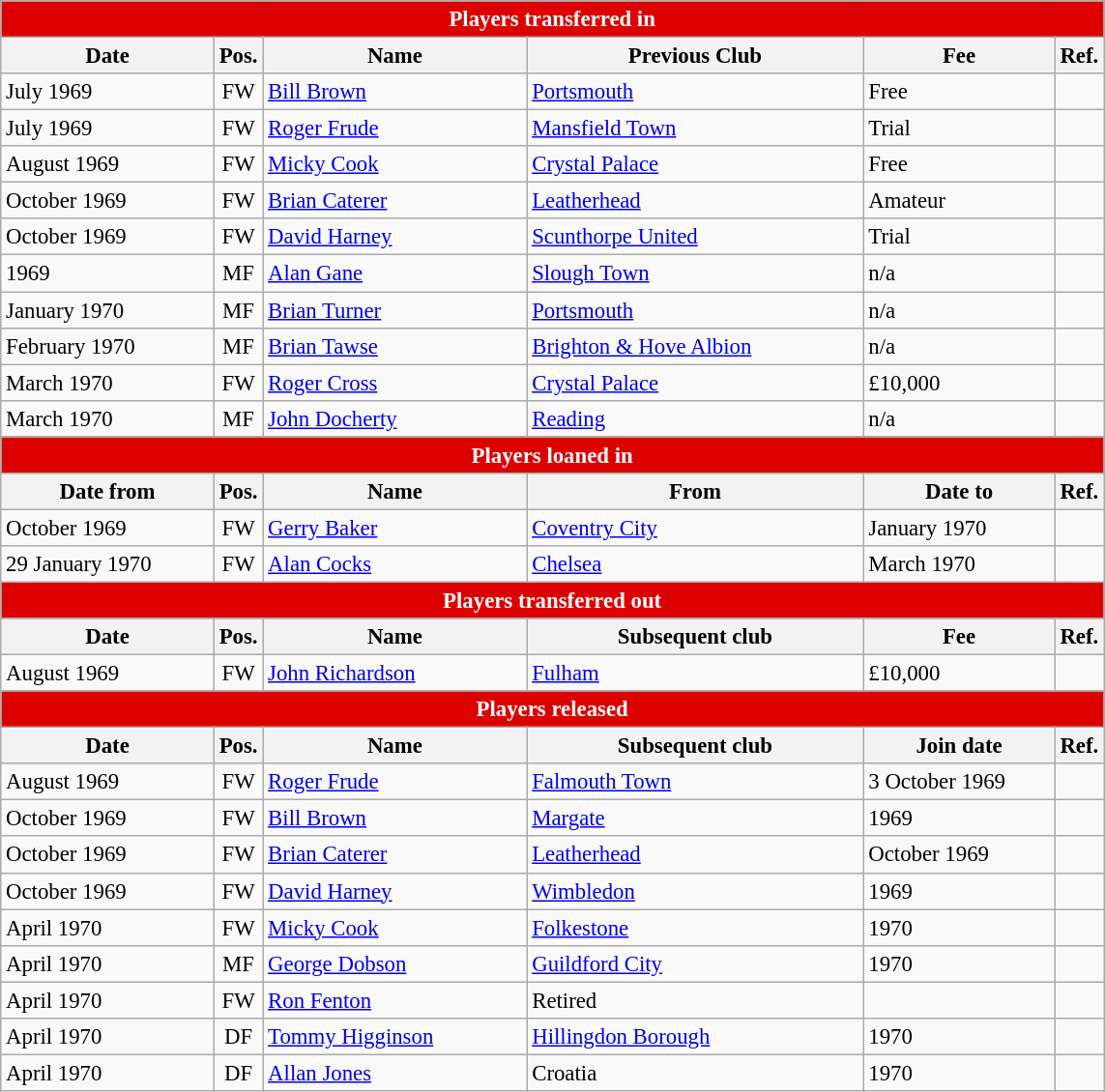<table class="wikitable" style="font-size:95%;" cellpadding="1">
<tr>
<th colspan="6" style="background:#d00; color:white; text-align:center;">Players transferred in</th>
</tr>
<tr>
<th style="width:140px;">Date</th>
<th style="width:25px;">Pos.</th>
<th style="width:175px;">Name</th>
<th style="width:225px;">Previous Club</th>
<th style="width:125px;">Fee</th>
<th style="width:25px;">Ref.</th>
</tr>
<tr>
<td>July 1969</td>
<td style="text-align:center;">FW</td>
<td> <a href='#'>Bill Brown</a></td>
<td> <a href='#'>Portsmouth</a></td>
<td>Free</td>
<td></td>
</tr>
<tr>
<td>July 1969</td>
<td style="text-align:center;">FW</td>
<td> <a href='#'>Roger Frude</a></td>
<td> <a href='#'>Mansfield Town</a></td>
<td>Trial</td>
<td></td>
</tr>
<tr>
<td>August 1969</td>
<td style="text-align:center;">FW</td>
<td> <a href='#'>Micky Cook</a></td>
<td> <a href='#'>Crystal Palace</a></td>
<td>Free</td>
<td></td>
</tr>
<tr>
<td>October 1969</td>
<td style="text-align:center;">FW</td>
<td> <a href='#'>Brian Caterer</a></td>
<td> <a href='#'>Leatherhead</a></td>
<td>Amateur</td>
<td></td>
</tr>
<tr>
<td>October 1969</td>
<td style="text-align:center;">FW</td>
<td> <a href='#'>David Harney</a></td>
<td> <a href='#'>Scunthorpe United</a></td>
<td>Trial</td>
<td></td>
</tr>
<tr>
<td>1969</td>
<td style="text-align:center;">MF</td>
<td> <a href='#'>Alan Gane</a></td>
<td> <a href='#'>Slough Town</a></td>
<td>n/a</td>
<td></td>
</tr>
<tr>
<td>January 1970</td>
<td style="text-align:center;">MF</td>
<td> <a href='#'>Brian Turner</a></td>
<td> <a href='#'>Portsmouth</a></td>
<td>n/a</td>
<td></td>
</tr>
<tr>
<td>February 1970</td>
<td style="text-align:center;">MF</td>
<td> <a href='#'>Brian Tawse</a></td>
<td> <a href='#'>Brighton & Hove Albion</a></td>
<td>n/a</td>
<td></td>
</tr>
<tr>
<td>March 1970</td>
<td style="text-align:center;">FW</td>
<td> <a href='#'>Roger Cross</a></td>
<td> <a href='#'>Crystal Palace</a></td>
<td>£10,000</td>
<td></td>
</tr>
<tr>
<td>March 1970</td>
<td style="text-align:center;">MF</td>
<td> <a href='#'>John Docherty</a></td>
<td> <a href='#'>Reading</a></td>
<td>n/a</td>
<td></td>
</tr>
<tr>
<th colspan="6" style="background:#d00; color:white; text-align:center;">Players loaned in</th>
</tr>
<tr>
<th>Date from</th>
<th>Pos.</th>
<th>Name</th>
<th>From</th>
<th>Date to</th>
<th>Ref.</th>
</tr>
<tr>
<td>October 1969</td>
<td style="text-align:center;">FW</td>
<td> <a href='#'>Gerry Baker</a></td>
<td> <a href='#'>Coventry City</a></td>
<td>January 1970</td>
<td></td>
</tr>
<tr>
<td>29 January 1970</td>
<td style="text-align:center;">FW</td>
<td> <a href='#'>Alan Cocks</a></td>
<td> <a href='#'>Chelsea</a></td>
<td>March 1970</td>
<td></td>
</tr>
<tr>
<th colspan="6" style="background:#d00; color:white; text-align:center;">Players transferred out</th>
</tr>
<tr>
<th>Date</th>
<th>Pos.</th>
<th>Name</th>
<th>Subsequent club</th>
<th>Fee</th>
<th>Ref.</th>
</tr>
<tr>
<td>August 1969</td>
<td style="text-align:center;">FW</td>
<td> <a href='#'>John Richardson</a></td>
<td> <a href='#'>Fulham</a></td>
<td>£10,000</td>
<td></td>
</tr>
<tr>
<th colspan="6" style="background:#d00; color:white; text-align:center;">Players released</th>
</tr>
<tr>
<th>Date</th>
<th>Pos.</th>
<th>Name</th>
<th>Subsequent club</th>
<th>Join date</th>
<th>Ref.</th>
</tr>
<tr>
<td>August 1969</td>
<td style="text-align:center;">FW</td>
<td> <a href='#'>Roger Frude</a></td>
<td> <a href='#'>Falmouth Town</a></td>
<td>3 October 1969</td>
<td></td>
</tr>
<tr>
<td>October 1969</td>
<td style="text-align:center;">FW</td>
<td> <a href='#'>Bill Brown</a></td>
<td> <a href='#'>Margate</a></td>
<td>1969</td>
<td></td>
</tr>
<tr>
<td>October 1969</td>
<td style="text-align:center;">FW</td>
<td> <a href='#'>Brian Caterer</a></td>
<td> <a href='#'>Leatherhead</a></td>
<td>October 1969</td>
<td></td>
</tr>
<tr>
<td>October 1969</td>
<td style="text-align:center;">FW</td>
<td> <a href='#'>David Harney</a></td>
<td> <a href='#'>Wimbledon</a></td>
<td>1969</td>
<td></td>
</tr>
<tr>
<td>April 1970</td>
<td style="text-align:center;">FW</td>
<td> <a href='#'>Micky Cook</a></td>
<td> <a href='#'>Folkestone</a></td>
<td>1970</td>
<td></td>
</tr>
<tr>
<td>April 1970</td>
<td style="text-align:center;">MF</td>
<td> <a href='#'>George Dobson</a></td>
<td> <a href='#'>Guildford City</a></td>
<td>1970</td>
<td></td>
</tr>
<tr>
<td>April 1970</td>
<td style="text-align:center;">FW</td>
<td> <a href='#'>Ron Fenton</a></td>
<td>Retired</td>
<td></td>
<td></td>
</tr>
<tr>
<td>April 1970</td>
<td style="text-align:center;">DF</td>
<td> <a href='#'>Tommy Higginson</a></td>
<td> <a href='#'>Hillingdon Borough</a></td>
<td>1970</td>
<td></td>
</tr>
<tr>
<td>April 1970</td>
<td style="text-align:center;">DF</td>
<td> <a href='#'>Allan Jones</a></td>
<td> Croatia</td>
<td>1970</td>
<td></td>
</tr>
</table>
